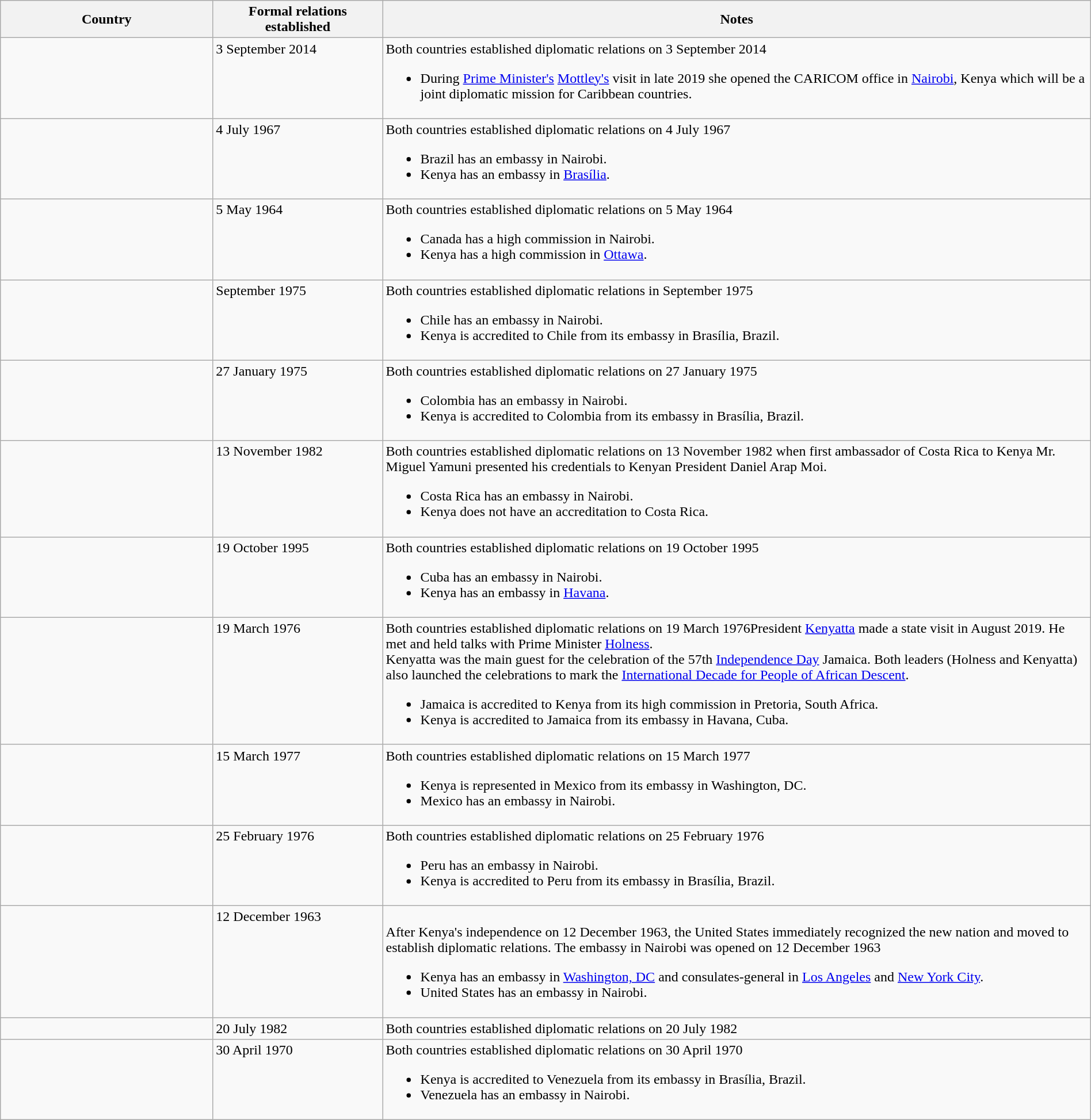<table class="wikitable sortable" style="width:100%; margin:auto;">
<tr>
<th style="width:15%;">Country</th>
<th style="width:12%;">Formal relations established</th>
<th style="width:50%;">Notes</th>
</tr>
<tr valign="top">
<td></td>
<td>3 September 2014</td>
<td>Both countries established diplomatic relations on 3 September 2014<br><ul><li>During <a href='#'>Prime Minister's</a> <a href='#'>Mottley's</a> visit in late 2019 she opened the CARICOM office in <a href='#'>Nairobi</a>, Kenya which will be a joint diplomatic mission for Caribbean countries.</li></ul></td>
</tr>
<tr valign="top">
<td></td>
<td>4 July 1967</td>
<td>Both countries established diplomatic relations on 4 July 1967<br><ul><li>Brazil has an embassy in Nairobi.</li><li>Kenya has an embassy in <a href='#'>Brasília</a>.</li></ul></td>
</tr>
<tr valign="top">
<td></td>
<td>5 May 1964</td>
<td>Both countries established diplomatic relations on 5 May 1964<br><ul><li>Canada has a high commission in Nairobi.</li><li>Kenya has a high commission in <a href='#'>Ottawa</a>.</li></ul></td>
</tr>
<tr valign="top">
<td></td>
<td>September 1975</td>
<td>Both countries established diplomatic relations in September 1975<br><ul><li>Chile has an embassy in Nairobi.</li><li>Kenya is accredited to Chile from its embassy in Brasília, Brazil.</li></ul></td>
</tr>
<tr valign="top">
<td></td>
<td>27 January 1975</td>
<td>Both countries established diplomatic relations on 27 January 1975<br><ul><li>Colombia has an embassy in Nairobi.</li><li>Kenya is accredited to Colombia from its embassy in Brasília, Brazil.</li></ul></td>
</tr>
<tr valign="top">
<td></td>
<td>13 November 1982</td>
<td>Both countries established diplomatic relations on 13 November 1982 when first ambassador of Costa Rica to Kenya Mr. Miguel Yamuni presented his credentials to Kenyan President Daniel Arap Moi.<br><ul><li>Costa Rica has an embassy in Nairobi.</li><li>Kenya does not have an accreditation to Costa Rica.</li></ul></td>
</tr>
<tr valign="top">
<td></td>
<td>19 October 1995</td>
<td>Both countries established diplomatic relations on 19 October 1995<br><ul><li>Cuba has an embassy in Nairobi.</li><li>Kenya has an embassy in <a href='#'>Havana</a>.</li></ul></td>
</tr>
<tr valign="top">
<td></td>
<td>19 March 1976</td>
<td>Both countries established diplomatic relations on 19 March 1976President <a href='#'>Kenyatta</a> made a state visit in August 2019. He met and held talks with Prime Minister <a href='#'>Holness</a>.<br>Kenyatta was the main guest for the celebration of the 57th <a href='#'>Independence Day</a> Jamaica. Both leaders (Holness and Kenyatta) also launched the celebrations to mark the <a href='#'>International Decade for People of African Descent</a>.<ul><li>Jamaica is accredited to Kenya from its high commission in Pretoria, South Africa.</li><li>Kenya is accredited to Jamaica from its embassy in Havana, Cuba.</li></ul></td>
</tr>
<tr valign="top">
<td></td>
<td>15 March 1977</td>
<td>Both countries established diplomatic relations on 15 March 1977<br><ul><li>Kenya is represented in Mexico from its embassy in Washington, DC.</li><li>Mexico has an embassy in Nairobi.</li></ul></td>
</tr>
<tr valign="top">
<td></td>
<td>25 February 1976</td>
<td>Both countries established diplomatic relations on 25 February 1976<br><ul><li>Peru has an embassy in Nairobi.</li><li>Kenya is accredited to Peru from its embassy in Brasília, Brazil.</li></ul></td>
</tr>
<tr valign="top">
<td></td>
<td>12 December 1963</td>
<td><br>After Kenya's independence on 12 December 1963, the United States immediately recognized the new nation and moved to establish diplomatic relations. The embassy in Nairobi was opened on 12 December 1963<ul><li>Kenya has an embassy in <a href='#'>Washington, DC</a> and consulates-general in <a href='#'>Los Angeles</a> and <a href='#'>New York City</a>.</li><li>United States has an embassy in Nairobi.</li></ul></td>
</tr>
<tr>
<td></td>
<td>20 July 1982</td>
<td>Both countries established diplomatic relations on 20 July 1982</td>
</tr>
<tr valign="top">
<td></td>
<td>30 April 1970</td>
<td>Both countries established diplomatic relations on 30 April 1970<br><ul><li>Kenya is accredited to Venezuela from its embassy in Brasília, Brazil.</li><li>Venezuela has an embassy in Nairobi.</li></ul></td>
</tr>
</table>
